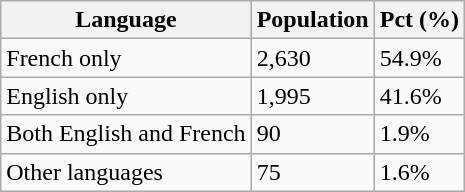<table class="wikitable">
<tr>
<th>Language</th>
<th>Population</th>
<th>Pct (%)</th>
</tr>
<tr>
<td>French only</td>
<td>2,630</td>
<td>54.9%</td>
</tr>
<tr>
<td>English only</td>
<td>1,995</td>
<td>41.6%</td>
</tr>
<tr>
<td>Both English and French</td>
<td>90</td>
<td>1.9%</td>
</tr>
<tr>
<td>Other languages</td>
<td>75</td>
<td>1.6%</td>
</tr>
</table>
